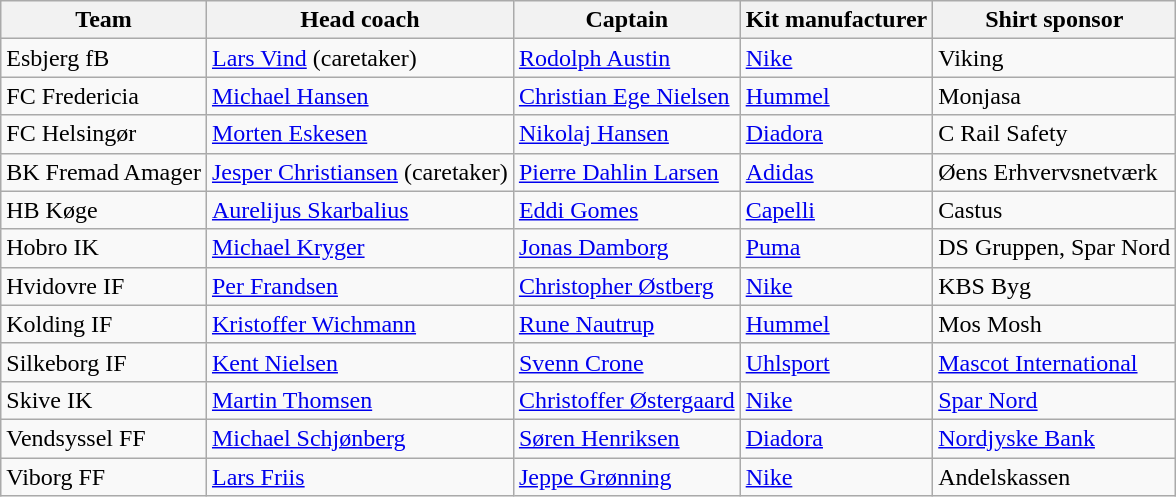<table class="wikitable sortable" style="text-align: left;">
<tr>
<th>Team</th>
<th>Head coach</th>
<th>Captain</th>
<th>Kit manufacturer</th>
<th>Shirt sponsor</th>
</tr>
<tr>
<td>Esbjerg fB</td>
<td> <a href='#'>Lars Vind</a> (caretaker)</td>
<td> <a href='#'>Rodolph Austin</a></td>
<td><a href='#'>Nike</a></td>
<td>Viking</td>
</tr>
<tr>
<td>FC Fredericia</td>
<td> <a href='#'>Michael Hansen</a></td>
<td> <a href='#'>Christian Ege Nielsen</a></td>
<td><a href='#'>Hummel</a></td>
<td>Monjasa</td>
</tr>
<tr>
<td>FC Helsingør</td>
<td> <a href='#'>Morten Eskesen</a></td>
<td> <a href='#'>Nikolaj Hansen</a></td>
<td><a href='#'>Diadora</a></td>
<td>C Rail Safety</td>
</tr>
<tr>
<td>BK Fremad Amager</td>
<td> <a href='#'>Jesper Christiansen</a> (caretaker)</td>
<td> <a href='#'>Pierre Dahlin Larsen</a></td>
<td><a href='#'>Adidas</a></td>
<td>Øens Erhvervsnetværk</td>
</tr>
<tr>
<td>HB Køge</td>
<td> <a href='#'>Aurelijus Skarbalius</a></td>
<td> <a href='#'>Eddi Gomes</a></td>
<td><a href='#'>Capelli</a></td>
<td>Castus</td>
</tr>
<tr>
<td>Hobro IK</td>
<td> <a href='#'>Michael Kryger</a></td>
<td> <a href='#'>Jonas Damborg</a></td>
<td><a href='#'>Puma</a></td>
<td>DS Gruppen, Spar Nord</td>
</tr>
<tr>
<td>Hvidovre IF</td>
<td> <a href='#'>Per Frandsen</a></td>
<td> <a href='#'>Christopher Østberg</a></td>
<td><a href='#'>Nike</a></td>
<td>KBS Byg</td>
</tr>
<tr>
<td>Kolding IF</td>
<td> <a href='#'>Kristoffer Wichmann</a></td>
<td> <a href='#'>Rune Nautrup</a></td>
<td><a href='#'>Hummel</a></td>
<td>Mos Mosh</td>
</tr>
<tr>
<td>Silkeborg IF</td>
<td> <a href='#'>Kent Nielsen</a></td>
<td> <a href='#'>Svenn Crone</a></td>
<td><a href='#'>Uhlsport</a></td>
<td><a href='#'>Mascot International</a></td>
</tr>
<tr>
<td>Skive IK</td>
<td> <a href='#'>Martin Thomsen</a></td>
<td> <a href='#'>Christoffer Østergaard</a></td>
<td><a href='#'>Nike</a></td>
<td><a href='#'>Spar Nord</a></td>
</tr>
<tr>
<td>Vendsyssel FF</td>
<td> <a href='#'>Michael Schjønberg</a></td>
<td> <a href='#'>Søren Henriksen</a></td>
<td><a href='#'>Diadora</a></td>
<td><a href='#'>Nordjyske Bank</a></td>
</tr>
<tr>
<td>Viborg FF</td>
<td> <a href='#'>Lars Friis</a></td>
<td> <a href='#'>Jeppe Grønning</a></td>
<td><a href='#'>Nike</a></td>
<td>Andelskassen</td>
</tr>
</table>
